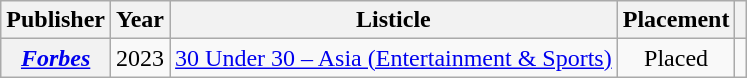<table class="wikitable plainrowheaders" style="text-align:center">
<tr>
<th scope="col">Publisher</th>
<th scope="col">Year</th>
<th scope="col">Listicle</th>
<th scope="col">Placement</th>
<th scope="col" class="unsortable"></th>
</tr>
<tr>
<th scope="row"><em><a href='#'>Forbes</a></em></th>
<td>2023</td>
<td style="text-align:left"><a href='#'>30 Under 30 – Asia (Entertainment & Sports)</a></td>
<td>Placed</td>
<td></td>
</tr>
</table>
